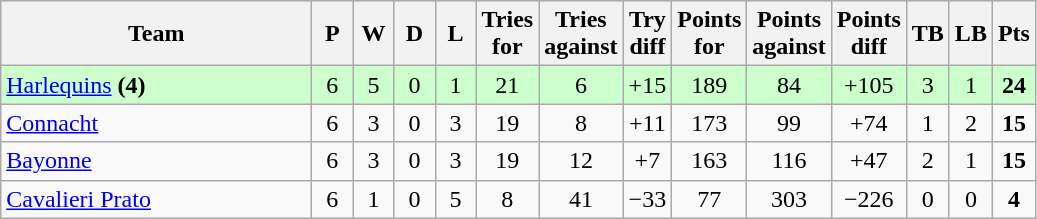<table class="wikitable" style="text-align: center;">
<tr>
<th width="200">Team</th>
<th width="20">P</th>
<th width="20">W</th>
<th width="20">D</th>
<th width="20">L</th>
<th width="20">Tries for</th>
<th width="20">Tries against</th>
<th width="20">Try diff</th>
<th width="20">Points for</th>
<th width="20">Points against</th>
<th width="25">Points diff</th>
<th width="20">TB</th>
<th width="20">LB</th>
<th width="20">Pts</th>
</tr>
<tr bgcolor=ccffcc>
<td align=left> <a href='#'>Harlequins</a> <strong>(4)</strong></td>
<td>6</td>
<td>5</td>
<td>0</td>
<td>1</td>
<td>21</td>
<td>6</td>
<td>+15</td>
<td>189</td>
<td>84</td>
<td>+105</td>
<td>3</td>
<td>1</td>
<td><strong>24</strong></td>
</tr>
<tr>
<td align=left> <a href='#'>Connacht</a></td>
<td>6</td>
<td>3</td>
<td>0</td>
<td>3</td>
<td>19</td>
<td>8</td>
<td>+11</td>
<td>173</td>
<td>99</td>
<td>+74</td>
<td>1</td>
<td>2</td>
<td><strong>15</strong></td>
</tr>
<tr>
<td align=left> <a href='#'>Bayonne</a></td>
<td>6</td>
<td>3</td>
<td>0</td>
<td>3</td>
<td>19</td>
<td>12</td>
<td>+7</td>
<td>163</td>
<td>116</td>
<td>+47</td>
<td>2</td>
<td>1</td>
<td><strong>15</strong></td>
</tr>
<tr>
<td align=left> <a href='#'>Cavalieri Prato</a></td>
<td>6</td>
<td>1</td>
<td>0</td>
<td>5</td>
<td>8</td>
<td>41</td>
<td>−33</td>
<td>77</td>
<td>303</td>
<td>−226</td>
<td>0</td>
<td>0</td>
<td><strong>4</strong></td>
</tr>
</table>
